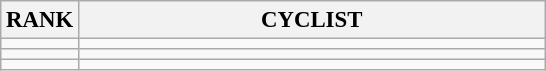<table class="wikitable" style="font-size:95%;">
<tr>
<th>RANK</th>
<th align="left" style="width: 20em">CYCLIST</th>
</tr>
<tr>
<td align="center"></td>
<td></td>
</tr>
<tr>
<td align="center"></td>
<td></td>
</tr>
<tr>
<td align="center"></td>
<td></td>
</tr>
</table>
